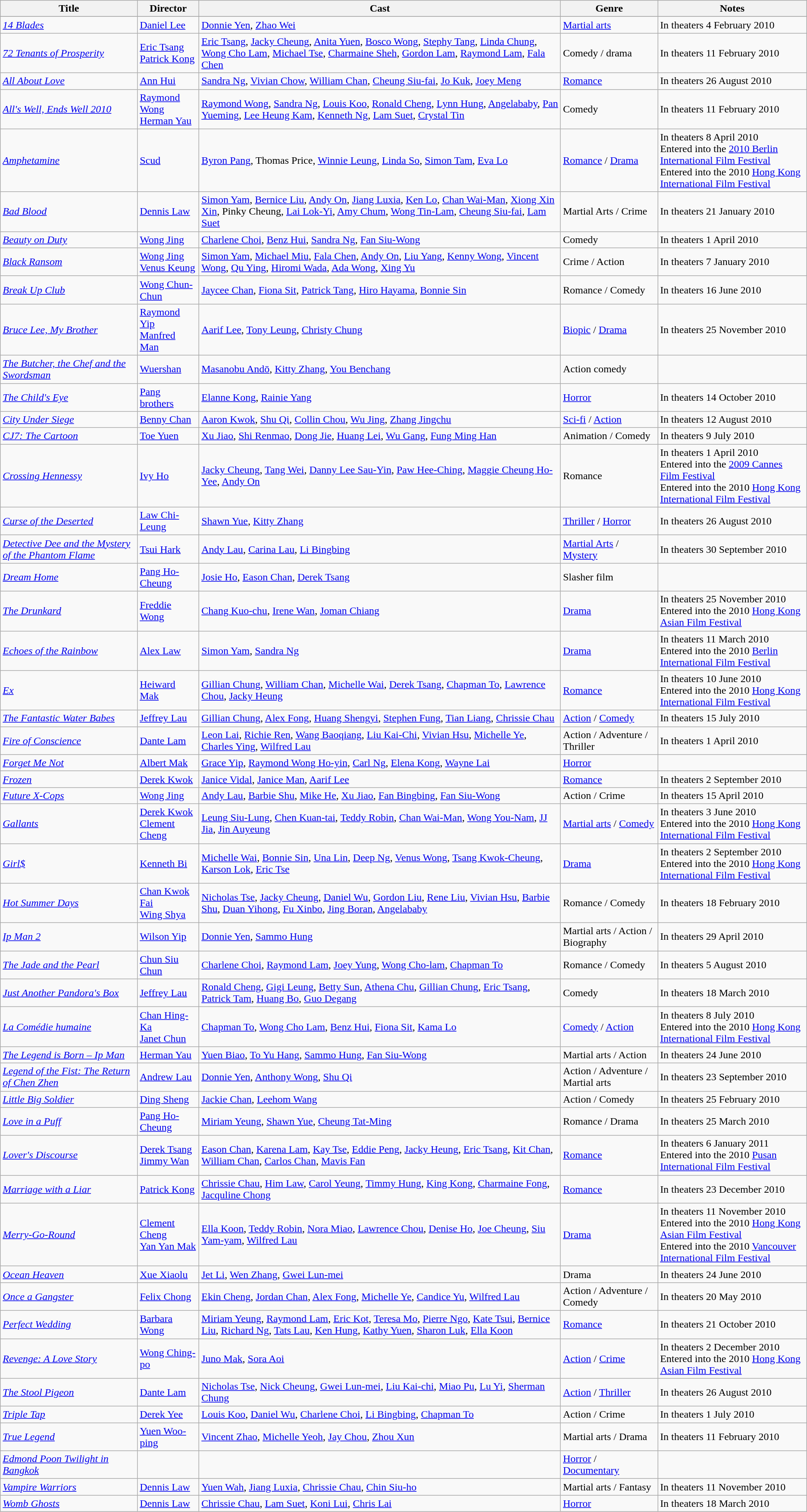<table class="wikitable sortable">
<tr>
<th>Title</th>
<th>Director</th>
<th>Cast</th>
<th>Genre</th>
<th>Notes</th>
</tr>
<tr>
</tr>
<tr>
<td><em><a href='#'>14 Blades</a></em></td>
<td><a href='#'>Daniel Lee</a></td>
<td><a href='#'>Donnie Yen</a>, <a href='#'>Zhao Wei</a></td>
<td><a href='#'>Martial arts</a></td>
<td>In theaters 4 February 2010</td>
</tr>
<tr>
<td><em><a href='#'>72 Tenants of Prosperity</a></em></td>
<td><a href='#'>Eric Tsang</a> <br> <a href='#'>Patrick Kong</a></td>
<td><a href='#'>Eric Tsang</a>, <a href='#'>Jacky Cheung</a>, <a href='#'>Anita Yuen</a>, <a href='#'>Bosco Wong</a>, <a href='#'>Stephy Tang</a>, <a href='#'>Linda Chung</a>, <a href='#'>Wong Cho Lam</a>, <a href='#'>Michael Tse</a>, <a href='#'>Charmaine Sheh</a>, <a href='#'>Gordon Lam</a>, <a href='#'>Raymond Lam</a>, <a href='#'>Fala Chen</a></td>
<td>Comedy / drama</td>
<td>In theaters 11 February 2010</td>
</tr>
<tr>
<td><em><a href='#'>All About Love</a></em></td>
<td><a href='#'>Ann Hui</a></td>
<td><a href='#'>Sandra Ng</a>, <a href='#'>Vivian Chow</a>, <a href='#'>William Chan</a>, <a href='#'>Cheung Siu-fai</a>, <a href='#'>Jo Kuk</a>, <a href='#'>Joey Meng</a></td>
<td><a href='#'>Romance</a></td>
<td>In theaters 26 August 2010</td>
</tr>
<tr>
<td><em><a href='#'>All's Well, Ends Well 2010</a></em></td>
<td><a href='#'>Raymond Wong</a> <br> <a href='#'>Herman Yau</a></td>
<td><a href='#'>Raymond Wong</a>, <a href='#'>Sandra Ng</a>, <a href='#'>Louis Koo</a>, <a href='#'>Ronald Cheng</a>, <a href='#'>Lynn Hung</a>, <a href='#'>Angelababy</a>, <a href='#'>Pan Yueming</a>, <a href='#'>Lee Heung Kam</a>, <a href='#'>Kenneth Ng</a>, <a href='#'>Lam Suet</a>, <a href='#'>Crystal Tin</a></td>
<td>Comedy</td>
<td>In theaters 11 February 2010</td>
</tr>
<tr>
<td><em><a href='#'>Amphetamine</a></em></td>
<td><a href='#'>Scud</a></td>
<td><a href='#'>Byron Pang</a>, Thomas Price, <a href='#'>Winnie Leung</a>, <a href='#'>Linda So</a>, <a href='#'>Simon Tam</a>, <a href='#'>Eva Lo</a></td>
<td><a href='#'>Romance</a> / <a href='#'>Drama</a></td>
<td>In theaters 8 April 2010 <br> Entered into the <a href='#'>2010 Berlin International Film Festival</a> <br> Entered into the 2010 <a href='#'>Hong Kong International Film Festival</a></td>
</tr>
<tr>
<td><em><a href='#'>Bad Blood</a></em></td>
<td><a href='#'>Dennis Law</a></td>
<td><a href='#'>Simon Yam</a>, <a href='#'>Bernice Liu</a>, <a href='#'>Andy On</a>, <a href='#'>Jiang Luxia</a>, <a href='#'>Ken Lo</a>, <a href='#'>Chan Wai-Man</a>, <a href='#'>Xiong Xin Xin</a>, Pinky Cheung, <a href='#'>Lai Lok-Yi</a>, <a href='#'>Amy Chum</a>, <a href='#'>Wong Tin-Lam</a>, <a href='#'>Cheung Siu-fai</a>, <a href='#'>Lam Suet</a></td>
<td>Martial Arts / Crime</td>
<td>In theaters 21 January 2010</td>
</tr>
<tr>
<td><em><a href='#'>Beauty on Duty</a></em></td>
<td><a href='#'>Wong Jing</a></td>
<td><a href='#'>Charlene Choi</a>, <a href='#'>Benz Hui</a>, <a href='#'>Sandra Ng</a>, <a href='#'>Fan Siu-Wong</a></td>
<td>Comedy</td>
<td>In theaters 1 April 2010</td>
</tr>
<tr>
<td><em><a href='#'>Black Ransom</a></em></td>
<td><a href='#'>Wong Jing</a> <br> <a href='#'>Venus Keung</a></td>
<td><a href='#'>Simon Yam</a>, <a href='#'>Michael Miu</a>, <a href='#'>Fala Chen</a>, <a href='#'>Andy On</a>, <a href='#'>Liu Yang</a>, <a href='#'>Kenny Wong</a>, <a href='#'>Vincent Wong</a>, <a href='#'>Qu Ying</a>, <a href='#'>Hiromi Wada</a>, <a href='#'>Ada Wong</a>, <a href='#'>Xing Yu</a></td>
<td>Crime / Action</td>
<td>In theaters 7 January 2010</td>
</tr>
<tr>
<td><em><a href='#'>Break Up Club</a></em></td>
<td><a href='#'>Wong Chun-Chun</a></td>
<td><a href='#'>Jaycee Chan</a>, <a href='#'>Fiona Sit</a>, <a href='#'>Patrick Tang</a>, <a href='#'>Hiro Hayama</a>, <a href='#'>Bonnie Sin</a></td>
<td>Romance / Comedy</td>
<td>In theaters 16 June 2010</td>
</tr>
<tr>
<td><em><a href='#'>Bruce Lee, My Brother</a></em></td>
<td><a href='#'>Raymond Yip</a> <br> <a href='#'>Manfred Man</a></td>
<td><a href='#'>Aarif Lee</a>, <a href='#'>Tony Leung</a>, <a href='#'>Christy Chung</a></td>
<td><a href='#'>Biopic</a> / <a href='#'>Drama</a></td>
<td>In theaters 25 November 2010</td>
</tr>
<tr>
<td><em><a href='#'>The Butcher, the Chef and the Swordsman</a></em></td>
<td><a href='#'>Wuershan</a></td>
<td><a href='#'>Masanobu Andō</a>, <a href='#'>Kitty Zhang</a>, <a href='#'>You Benchang</a></td>
<td>Action comedy</td>
<td></td>
</tr>
<tr>
<td><em><a href='#'>The Child's Eye</a></em></td>
<td><a href='#'>Pang brothers</a></td>
<td><a href='#'>Elanne Kong</a>, <a href='#'>Rainie Yang</a></td>
<td><a href='#'>Horror</a></td>
<td>In theaters 14 October 2010</td>
</tr>
<tr>
<td><em><a href='#'>City Under Siege</a></em></td>
<td><a href='#'>Benny Chan</a></td>
<td><a href='#'>Aaron Kwok</a>, <a href='#'>Shu Qi</a>, <a href='#'>Collin Chou</a>, <a href='#'>Wu Jing</a>, <a href='#'>Zhang Jingchu</a></td>
<td><a href='#'>Sci-fi</a> / <a href='#'>Action</a></td>
<td>In theaters 12 August 2010</td>
</tr>
<tr>
<td><em><a href='#'>CJ7: The Cartoon</a></em></td>
<td><a href='#'>Toe Yuen</a></td>
<td><a href='#'>Xu Jiao</a>, <a href='#'>Shi Renmao</a>, <a href='#'>Dong Jie</a>, <a href='#'>Huang Lei</a>, <a href='#'>Wu Gang</a>, <a href='#'>Fung Ming Han</a></td>
<td>Animation / Comedy</td>
<td>In theaters 9 July 2010</td>
</tr>
<tr>
<td><em><a href='#'>Crossing Hennessy</a></em></td>
<td><a href='#'>Ivy Ho</a></td>
<td><a href='#'>Jacky Cheung</a>, <a href='#'>Tang Wei</a>, <a href='#'>Danny Lee Sau-Yin</a>, <a href='#'>Paw Hee-Ching</a>, <a href='#'>Maggie Cheung Ho-Yee</a>, <a href='#'>Andy On</a></td>
<td>Romance</td>
<td>In theaters 1 April 2010 <br> Entered into the <a href='#'>2009 Cannes Film Festival</a> <br> Entered into the 2010 <a href='#'>Hong Kong International Film Festival</a></td>
</tr>
<tr>
<td><em><a href='#'>Curse of the Deserted</a></em></td>
<td><a href='#'>Law Chi-Leung</a></td>
<td><a href='#'>Shawn Yue</a>, <a href='#'>Kitty Zhang</a></td>
<td><a href='#'>Thriller</a> / <a href='#'>Horror</a></td>
<td>In theaters 26 August 2010</td>
</tr>
<tr>
<td><em><a href='#'>Detective Dee and the Mystery of the Phantom Flame</a></em></td>
<td><a href='#'>Tsui Hark</a></td>
<td><a href='#'>Andy Lau</a>, <a href='#'>Carina Lau</a>, <a href='#'>Li Bingbing</a></td>
<td><a href='#'>Martial Arts</a> / <a href='#'>Mystery</a></td>
<td>In theaters 30 September 2010</td>
</tr>
<tr>
<td><em><a href='#'>Dream Home</a></em></td>
<td><a href='#'>Pang Ho-Cheung</a></td>
<td><a href='#'>Josie Ho</a>, <a href='#'>Eason Chan</a>, <a href='#'>Derek Tsang</a></td>
<td>Slasher film</td>
<td></td>
</tr>
<tr>
<td><em><a href='#'>The Drunkard</a></em></td>
<td><a href='#'>Freddie Wong</a></td>
<td><a href='#'>Chang Kuo-chu</a>, <a href='#'>Irene Wan</a>, <a href='#'>Joman Chiang</a></td>
<td><a href='#'>Drama</a></td>
<td>In theaters 25 November 2010 <br> Entered into the 2010 <a href='#'>Hong Kong Asian Film Festival</a></td>
</tr>
<tr>
<td><em><a href='#'>Echoes of the Rainbow</a></em></td>
<td><a href='#'>Alex Law</a></td>
<td><a href='#'>Simon Yam</a>, <a href='#'>Sandra Ng</a></td>
<td><a href='#'>Drama</a></td>
<td>In theaters 11 March 2010 <br> Entered into the 2010 <a href='#'>Berlin International Film Festival</a></td>
</tr>
<tr>
<td><em><a href='#'>Ex</a></em></td>
<td><a href='#'>Heiward Mak</a></td>
<td><a href='#'>Gillian Chung</a>, <a href='#'>William Chan</a>, <a href='#'>Michelle Wai</a>, <a href='#'>Derek Tsang</a>, <a href='#'>Chapman To</a>, <a href='#'>Lawrence Chou</a>, <a href='#'>Jacky Heung</a></td>
<td><a href='#'>Romance</a></td>
<td>In theaters 10 June 2010 <br> Entered into the 2010 <a href='#'>Hong Kong International Film Festival</a></td>
</tr>
<tr>
<td><em><a href='#'>The Fantastic Water Babes</a></em></td>
<td><a href='#'>Jeffrey Lau</a></td>
<td><a href='#'>Gillian Chung</a>, <a href='#'>Alex Fong</a>, <a href='#'>Huang Shengyi</a>, <a href='#'>Stephen Fung</a>, <a href='#'>Tian Liang</a>, <a href='#'>Chrissie Chau</a></td>
<td><a href='#'>Action</a> / <a href='#'>Comedy</a></td>
<td>In theaters 15 July 2010</td>
</tr>
<tr>
<td><em><a href='#'>Fire of Conscience</a></em></td>
<td><a href='#'>Dante Lam</a></td>
<td><a href='#'>Leon Lai</a>, <a href='#'>Richie Ren</a>, <a href='#'>Wang Baoqiang</a>, <a href='#'>Liu Kai-Chi</a>, <a href='#'>Vivian Hsu</a>, <a href='#'>Michelle Ye</a>, <a href='#'>Charles Ying</a>, <a href='#'>Wilfred Lau</a></td>
<td>Action / Adventure / Thriller</td>
<td>In theaters 1 April 2010</td>
</tr>
<tr>
<td><em><a href='#'>Forget Me Not</a></em></td>
<td><a href='#'>Albert Mak</a></td>
<td><a href='#'>Grace Yip</a>, <a href='#'>Raymond Wong Ho-yin</a>, <a href='#'>Carl Ng</a>, <a href='#'>Elena Kong</a>, <a href='#'>Wayne Lai</a></td>
<td><a href='#'>Horror</a></td>
<td></td>
</tr>
<tr>
<td><em><a href='#'>Frozen</a></em></td>
<td><a href='#'>Derek Kwok</a></td>
<td><a href='#'>Janice Vidal</a>, <a href='#'>Janice Man</a>, <a href='#'>Aarif Lee</a></td>
<td><a href='#'>Romance</a></td>
<td>In theaters 2 September 2010</td>
</tr>
<tr>
<td><em><a href='#'>Future X-Cops</a></em></td>
<td><a href='#'>Wong Jing</a></td>
<td><a href='#'>Andy Lau</a>, <a href='#'>Barbie Shu</a>, <a href='#'>Mike He</a>, <a href='#'>Xu Jiao</a>, <a href='#'>Fan Bingbing</a>, <a href='#'>Fan Siu-Wong</a></td>
<td>Action / Crime</td>
<td>In theaters 15 April 2010</td>
</tr>
<tr>
<td><em><a href='#'>Gallants</a></em></td>
<td><a href='#'>Derek Kwok</a> <br> <a href='#'>Clement Cheng</a></td>
<td><a href='#'>Leung Siu-Lung</a>, <a href='#'>Chen Kuan-tai</a>, <a href='#'>Teddy Robin</a>, <a href='#'>Chan Wai-Man</a>, <a href='#'>Wong You-Nam</a>, <a href='#'>JJ Jia</a>, <a href='#'>Jin Auyeung</a></td>
<td><a href='#'>Martial arts</a> / <a href='#'>Comedy</a></td>
<td>In theaters 3 June 2010 <br> Entered into the 2010 <a href='#'>Hong Kong International Film Festival</a></td>
</tr>
<tr>
<td><em><a href='#'>Girl$</a></em></td>
<td><a href='#'>Kenneth Bi</a></td>
<td><a href='#'>Michelle Wai</a>, <a href='#'>Bonnie Sin</a>, <a href='#'>Una Lin</a>, <a href='#'>Deep Ng</a>, <a href='#'>Venus Wong</a>, <a href='#'>Tsang Kwok-Cheung</a>, <a href='#'>Karson Lok</a>, <a href='#'>Eric Tse</a></td>
<td><a href='#'>Drama</a></td>
<td>In theaters 2 September 2010 <br> Entered into the 2010 <a href='#'>Hong Kong International Film Festival</a></td>
</tr>
<tr>
<td><em><a href='#'>Hot Summer Days</a></em></td>
<td><a href='#'>Chan Kwok Fai</a> <br> <a href='#'>Wing Shya</a></td>
<td><a href='#'>Nicholas Tse</a>, <a href='#'>Jacky Cheung</a>, <a href='#'>Daniel Wu</a>, <a href='#'>Gordon Liu</a>, <a href='#'>Rene Liu</a>, <a href='#'>Vivian Hsu</a>, <a href='#'>Barbie Shu</a>, <a href='#'>Duan Yihong</a>, <a href='#'>Fu Xinbo</a>, <a href='#'>Jing Boran</a>, <a href='#'>Angelababy</a></td>
<td>Romance / Comedy</td>
<td>In theaters 18 February 2010</td>
</tr>
<tr>
<td><em><a href='#'>Ip Man 2</a></em></td>
<td><a href='#'>Wilson Yip</a></td>
<td><a href='#'>Donnie Yen</a>, <a href='#'>Sammo Hung</a></td>
<td>Martial arts / Action / Biography</td>
<td>In theaters 29 April 2010</td>
</tr>
<tr>
<td><em><a href='#'>The Jade and the Pearl</a></em></td>
<td><a href='#'>Chun Siu Chun</a></td>
<td><a href='#'>Charlene Choi</a>, <a href='#'>Raymond Lam</a>, <a href='#'>Joey Yung</a>, <a href='#'>Wong Cho-lam</a>, <a href='#'>Chapman To</a></td>
<td>Romance / Comedy</td>
<td>In theaters 5 August 2010</td>
</tr>
<tr>
<td><em><a href='#'>Just Another Pandora's Box</a></em></td>
<td><a href='#'>Jeffrey Lau</a></td>
<td><a href='#'>Ronald Cheng</a>, <a href='#'>Gigi Leung</a>, <a href='#'>Betty Sun</a>, <a href='#'>Athena Chu</a>, <a href='#'>Gillian Chung</a>, <a href='#'>Eric Tsang</a>, <a href='#'>Patrick Tam</a>, <a href='#'>Huang Bo</a>, <a href='#'>Guo Degang</a></td>
<td>Comedy</td>
<td>In theaters 18 March 2010</td>
</tr>
<tr>
<td><em><a href='#'>La Comédie humaine</a></em></td>
<td><a href='#'>Chan Hing-Ka</a> <br> <a href='#'>Janet Chun</a></td>
<td><a href='#'>Chapman To</a>, <a href='#'>Wong Cho Lam</a>, <a href='#'>Benz Hui</a>, <a href='#'>Fiona Sit</a>, <a href='#'>Kama Lo</a></td>
<td><a href='#'>Comedy</a> / <a href='#'>Action</a></td>
<td>In theaters 8 July 2010 <br> Entered into the 2010 <a href='#'>Hong Kong International Film Festival</a></td>
</tr>
<tr>
<td><em><a href='#'>The Legend is Born – Ip Man</a></em></td>
<td><a href='#'>Herman Yau</a></td>
<td><a href='#'>Yuen Biao</a>, <a href='#'>To Yu Hang</a>, <a href='#'>Sammo Hung</a>, <a href='#'>Fan Siu-Wong</a></td>
<td>Martial arts / Action</td>
<td>In theaters 24 June 2010</td>
</tr>
<tr>
<td><em><a href='#'>Legend of the Fist: The Return of Chen Zhen</a></em></td>
<td><a href='#'>Andrew Lau</a></td>
<td><a href='#'>Donnie Yen</a>, <a href='#'>Anthony Wong</a>, <a href='#'>Shu Qi</a></td>
<td>Action / Adventure / Martial arts</td>
<td>In theaters 23 September 2010</td>
</tr>
<tr>
<td><em><a href='#'>Little Big Soldier</a></em></td>
<td><a href='#'>Ding Sheng</a></td>
<td><a href='#'>Jackie Chan</a>, <a href='#'>Leehom Wang</a></td>
<td>Action / Comedy</td>
<td>In theaters 25 February 2010</td>
</tr>
<tr>
<td><em><a href='#'>Love in a Puff</a></em></td>
<td><a href='#'>Pang Ho-Cheung</a></td>
<td><a href='#'>Miriam Yeung</a>, <a href='#'>Shawn Yue</a>, <a href='#'>Cheung Tat-Ming</a></td>
<td>Romance / Drama</td>
<td>In theaters 25 March 2010</td>
</tr>
<tr>
<td><em><a href='#'>Lover's Discourse</a></em></td>
<td><a href='#'>Derek Tsang</a> <br> <a href='#'>Jimmy Wan</a></td>
<td><a href='#'>Eason Chan</a>, <a href='#'>Karena Lam</a>, <a href='#'>Kay Tse</a>, <a href='#'>Eddie Peng</a>, <a href='#'>Jacky Heung</a>, <a href='#'>Eric Tsang</a>, <a href='#'>Kit Chan</a>, <a href='#'>William Chan</a>, <a href='#'>Carlos Chan</a>, <a href='#'>Mavis Fan</a></td>
<td><a href='#'>Romance</a></td>
<td>In theaters 6 January 2011 <br> Entered into the 2010 <a href='#'>Pusan International Film Festival</a></td>
</tr>
<tr>
<td><em><a href='#'>Marriage with a Liar</a></em></td>
<td><a href='#'>Patrick Kong</a></td>
<td><a href='#'>Chrissie Chau</a>, <a href='#'>Him Law</a>, <a href='#'>Carol Yeung</a>, <a href='#'>Timmy Hung</a>, <a href='#'>King Kong</a>, <a href='#'>Charmaine Fong</a>, <a href='#'>Jacquline Chong</a></td>
<td><a href='#'>Romance</a></td>
<td>In theaters 23 December 2010</td>
</tr>
<tr>
<td><em><a href='#'>Merry-Go-Round</a></em></td>
<td><a href='#'>Clement Cheng</a> <br> <a href='#'>Yan Yan Mak</a></td>
<td><a href='#'>Ella Koon</a>, <a href='#'>Teddy Robin</a>, <a href='#'>Nora Miao</a>, <a href='#'>Lawrence Chou</a>, <a href='#'>Denise Ho</a>, <a href='#'>Joe Cheung</a>, <a href='#'>Siu Yam-yam</a>, <a href='#'>Wilfred Lau</a></td>
<td><a href='#'>Drama</a></td>
<td>In theaters 11 November 2010 <br> Entered into the 2010 <a href='#'>Hong Kong Asian Film Festival</a> <br> Entered into the 2010 <a href='#'>Vancouver International Film Festival</a></td>
</tr>
<tr>
<td><em><a href='#'>Ocean Heaven</a></em></td>
<td><a href='#'>Xue Xiaolu</a></td>
<td><a href='#'>Jet Li</a>, <a href='#'>Wen Zhang</a>, <a href='#'>Gwei Lun-mei</a></td>
<td>Drama</td>
<td>In theaters 24 June 2010</td>
</tr>
<tr>
<td><em><a href='#'>Once a Gangster</a></em></td>
<td><a href='#'>Felix Chong</a></td>
<td><a href='#'>Ekin Cheng</a>, <a href='#'>Jordan Chan</a>, <a href='#'>Alex Fong</a>, <a href='#'>Michelle Ye</a>, <a href='#'>Candice Yu</a>, <a href='#'>Wilfred Lau</a></td>
<td>Action / Adventure / Comedy</td>
<td>In theaters 20 May 2010</td>
</tr>
<tr>
<td><em><a href='#'>Perfect Wedding</a></em></td>
<td><a href='#'>Barbara Wong</a></td>
<td><a href='#'>Miriam Yeung</a>, <a href='#'>Raymond Lam</a>, <a href='#'>Eric Kot</a>, <a href='#'>Teresa Mo</a>, <a href='#'>Pierre Ngo</a>, <a href='#'>Kate Tsui</a>, <a href='#'>Bernice Liu</a>, <a href='#'>Richard Ng</a>, <a href='#'>Tats Lau</a>, <a href='#'>Ken Hung</a>, <a href='#'>Kathy Yuen</a>, <a href='#'>Sharon Luk</a>, <a href='#'>Ella Koon</a></td>
<td><a href='#'>Romance</a></td>
<td>In theaters 21 October 2010</td>
</tr>
<tr>
<td><em><a href='#'>Revenge: A Love Story</a></em></td>
<td><a href='#'>Wong Ching-po</a></td>
<td><a href='#'>Juno Mak</a>, <a href='#'>Sora Aoi</a></td>
<td><a href='#'>Action</a> / <a href='#'>Crime</a></td>
<td>In theaters 2 December 2010 <br> Entered into the 2010 <a href='#'>Hong Kong Asian Film Festival</a></td>
</tr>
<tr>
<td><em><a href='#'>The Stool Pigeon</a></em></td>
<td><a href='#'>Dante Lam</a></td>
<td><a href='#'>Nicholas Tse</a>, <a href='#'>Nick Cheung</a>, <a href='#'>Gwei Lun-mei</a>, <a href='#'>Liu Kai-chi</a>, <a href='#'>Miao Pu</a>, <a href='#'>Lu Yi</a>, <a href='#'>Sherman Chung</a></td>
<td><a href='#'>Action</a> / <a href='#'>Thriller</a></td>
<td>In theaters 26 August 2010</td>
</tr>
<tr>
<td><em><a href='#'>Triple Tap</a></em></td>
<td><a href='#'>Derek Yee</a></td>
<td><a href='#'>Louis Koo</a>, <a href='#'>Daniel Wu</a>, <a href='#'>Charlene Choi</a>, <a href='#'>Li Bingbing</a>, <a href='#'>Chapman To</a></td>
<td>Action / Crime</td>
<td>In theaters 1 July 2010</td>
</tr>
<tr>
<td><em><a href='#'>True Legend</a></em></td>
<td><a href='#'>Yuen Woo-ping</a></td>
<td><a href='#'>Vincent Zhao</a>, <a href='#'>Michelle Yeoh</a>, <a href='#'>Jay Chou</a>, <a href='#'>Zhou Xun</a></td>
<td>Martial arts / Drama</td>
<td>In theaters 11 February 2010</td>
</tr>
<tr>
<td><em><a href='#'>Edmond Poon Twilight in Bangkok</a></em></td>
<td></td>
<td></td>
<td><a href='#'>Horror</a> / <a href='#'>Documentary</a></td>
<td></td>
</tr>
<tr>
<td><em><a href='#'>Vampire Warriors</a></em></td>
<td><a href='#'>Dennis Law</a></td>
<td><a href='#'>Yuen Wah</a>, <a href='#'>Jiang Luxia</a>, <a href='#'>Chrissie Chau</a>, <a href='#'>Chin Siu-ho</a></td>
<td>Martial arts / Fantasy</td>
<td>In theaters 11 November 2010</td>
</tr>
<tr>
<td><em><a href='#'>Womb Ghosts</a></em></td>
<td><a href='#'>Dennis Law</a></td>
<td><a href='#'>Chrissie Chau</a>, <a href='#'>Lam Suet</a>, <a href='#'>Koni Lui</a>, <a href='#'>Chris Lai</a></td>
<td><a href='#'>Horror</a></td>
<td>In theaters 18 March 2010</td>
</tr>
</table>
